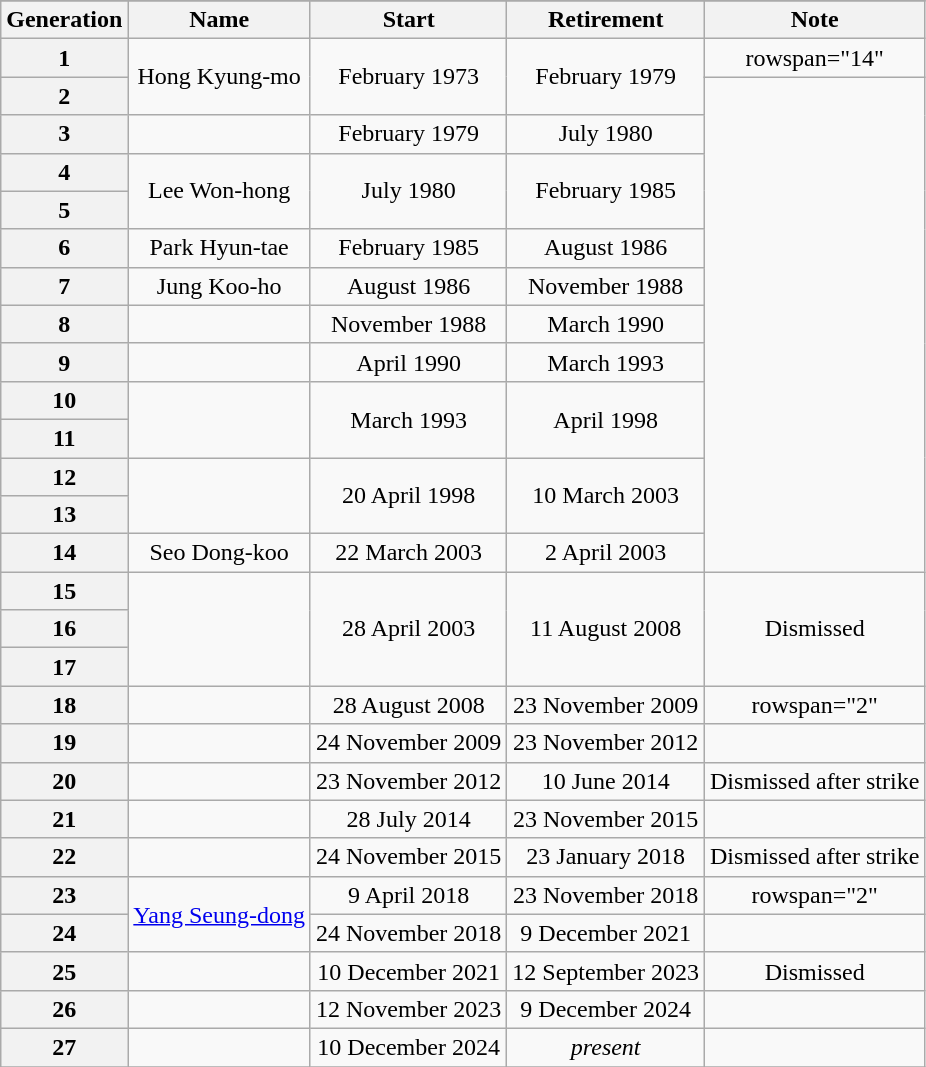<table class="wikitable" style="font-size: 100%; text-align:center;">
<tr>
</tr>
<tr>
<th>Generation</th>
<th>Name</th>
<th>Start</th>
<th>Retirement</th>
<th>Note</th>
</tr>
<tr>
<th>1</th>
<td rowspan="2">Hong Kyung-mo</td>
<td rowspan="2">February 1973</td>
<td rowspan="2">February 1979</td>
<td>rowspan="14" </td>
</tr>
<tr>
<th>2</th>
</tr>
<tr>
<th>3</th>
<td></td>
<td>February 1979</td>
<td>July 1980</td>
</tr>
<tr>
<th>4</th>
<td rowspan="2">Lee Won-hong</td>
<td rowspan="2">July 1980</td>
<td rowspan="2">February 1985</td>
</tr>
<tr>
<th>5</th>
</tr>
<tr>
<th>6</th>
<td>Park Hyun-tae</td>
<td>February 1985</td>
<td>August 1986</td>
</tr>
<tr>
<th>7</th>
<td>Jung Koo-ho</td>
<td>August 1986</td>
<td>November 1988</td>
</tr>
<tr>
<th>8</th>
<td></td>
<td>November 1988</td>
<td>March 1990</td>
</tr>
<tr>
<th>9</th>
<td></td>
<td>April 1990</td>
<td>March 1993</td>
</tr>
<tr>
<th>10</th>
<td rowspan="2"></td>
<td rowspan="2">March 1993</td>
<td rowspan="2">April 1998</td>
</tr>
<tr>
<th>11</th>
</tr>
<tr>
<th>12</th>
<td rowspan="2"></td>
<td rowspan="2">20 April 1998</td>
<td rowspan="2">10 March 2003</td>
</tr>
<tr>
<th>13</th>
</tr>
<tr>
<th>14</th>
<td>Seo Dong-koo</td>
<td>22 March 2003</td>
<td>2 April 2003</td>
</tr>
<tr>
<th>15</th>
<td rowspan="3"></td>
<td rowspan="3">28 April 2003</td>
<td rowspan="3">11 August 2008</td>
<td rowspan="3">Dismissed</td>
</tr>
<tr>
<th>16</th>
</tr>
<tr>
<th>17</th>
</tr>
<tr>
<th>18</th>
<td></td>
<td>28 August 2008</td>
<td>23 November 2009</td>
<td>rowspan="2" </td>
</tr>
<tr>
<th>19</th>
<td></td>
<td>24 November 2009</td>
<td>23 November 2012</td>
</tr>
<tr>
<th>20</th>
<td></td>
<td>23 November 2012</td>
<td>10 June 2014</td>
<td>Dismissed after strike</td>
</tr>
<tr>
<th>21</th>
<td></td>
<td>28 July 2014</td>
<td>23 November 2015</td>
<td></td>
</tr>
<tr>
<th>22</th>
<td></td>
<td>24 November 2015</td>
<td>23 January 2018</td>
<td>Dismissed after strike</td>
</tr>
<tr>
<th>23</th>
<td rowspan="2"><a href='#'>Yang Seung-dong</a></td>
<td>9 April 2018</td>
<td>23 November 2018</td>
<td>rowspan="2" </td>
</tr>
<tr>
<th>24</th>
<td>24 November 2018</td>
<td>9 December 2021</td>
</tr>
<tr>
<th>25</th>
<td></td>
<td>10 December 2021</td>
<td>12 September 2023</td>
<td>Dismissed</td>
</tr>
<tr>
<th>26</th>
<td></td>
<td>12 November 2023</td>
<td>9 December 2024</td>
<td></td>
</tr>
<tr>
<th>27</th>
<td></td>
<td>10 December 2024</td>
<td><em>present</em></td>
<td></td>
</tr>
<tr>
</tr>
</table>
